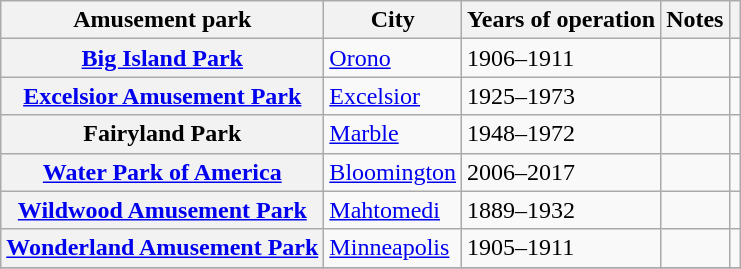<table class="wikitable plainrowheaders sortable">
<tr>
<th scope="col">Amusement park</th>
<th scope="col">City</th>
<th scope="col">Years of operation</th>
<th scope="col" class="unsortable">Notes</th>
<th scope="col" class="unsortable"></th>
</tr>
<tr>
<th scope="row"><a href='#'>Big Island Park</a></th>
<td><a href='#'>Orono</a></td>
<td>1906–1911</td>
<td></td>
<td style="text-align:center;"></td>
</tr>
<tr>
<th scope="row"><a href='#'>Excelsior Amusement Park</a></th>
<td><a href='#'>Excelsior</a></td>
<td>1925–1973</td>
<td></td>
<td style="text-align:center;"></td>
</tr>
<tr>
<th scope="row">Fairyland Park</th>
<td><a href='#'>Marble</a></td>
<td>1948–1972</td>
<td></td>
<td style="text-align:center;"></td>
</tr>
<tr>
<th scope="row"><a href='#'>Water Park of America</a></th>
<td><a href='#'>Bloomington</a></td>
<td>2006–2017</td>
<td></td>
<td style="text-align:center;"></td>
</tr>
<tr>
<th scope="row"><a href='#'>Wildwood Amusement Park</a></th>
<td><a href='#'>Mahtomedi</a></td>
<td>1889–1932</td>
<td></td>
<td style="text-align:center;"></td>
</tr>
<tr>
<th scope="row"><a href='#'>Wonderland Amusement Park</a></th>
<td><a href='#'>Minneapolis</a></td>
<td>1905–1911</td>
<td></td>
<td style="text-align:center;"></td>
</tr>
<tr>
</tr>
</table>
